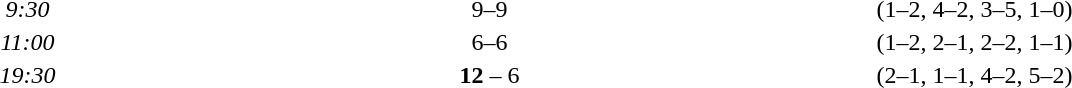<table style="text-align:center">
<tr>
<th width=100></th>
<th width=200></th>
<th width=100></th>
<th width=200></th>
</tr>
<tr>
<td><em>9:30</em></td>
<td align=right></td>
<td>9–9</td>
<td align=left></td>
<td>(1–2, 4–2, 3–5, 1–0)</td>
</tr>
<tr>
<td><em>11:00</em></td>
<td align=right></td>
<td>6–6</td>
<td align=left></td>
<td>(1–2, 2–1, 2–2, 1–1)</td>
</tr>
<tr>
<td><em>19:30</em></td>
<td align=right><strong></strong></td>
<td><strong>12</strong> – 6</td>
<td align=left></td>
<td>(2–1, 1–1, 4–2, 5–2)</td>
</tr>
</table>
